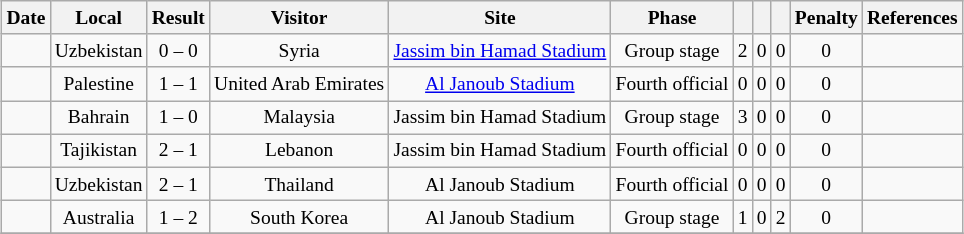<table class="wikitable" style="margin:1em auto 1em auto; text-align:center; font-size:small;">
<tr>
<th>Date</th>
<th>Local</th>
<th>Result</th>
<th>Visitor</th>
<th>Site</th>
<th>Phase</th>
<th></th>
<th></th>
<th></th>
<th>Penalty</th>
<th>References</th>
</tr>
<tr>
<td></td>
<td>Uzbekistan</td>
<td>0 – 0</td>
<td>Syria</td>
<td><a href='#'>Jassim bin Hamad Stadium</a></td>
<td>Group stage</td>
<td>2</td>
<td>0</td>
<td>0</td>
<td>0</td>
<td></td>
</tr>
<tr>
<td></td>
<td>Palestine</td>
<td>1 – 1</td>
<td>United Arab Emirates</td>
<td><a href='#'>Al Janoub Stadium</a></td>
<td>Fourth official</td>
<td>0</td>
<td>0</td>
<td>0</td>
<td>0</td>
<td></td>
</tr>
<tr>
<td></td>
<td>Bahrain</td>
<td>1 – 0</td>
<td>Malaysia</td>
<td>Jassim bin Hamad Stadium</td>
<td>Group stage</td>
<td>3</td>
<td>0</td>
<td>0</td>
<td>0</td>
<td></td>
</tr>
<tr>
<td></td>
<td>Tajikistan</td>
<td>2 – 1</td>
<td>Lebanon</td>
<td>Jassim bin Hamad Stadium</td>
<td>Fourth official</td>
<td>0</td>
<td>0</td>
<td>0</td>
<td>0</td>
<td></td>
</tr>
<tr>
<td></td>
<td>Uzbekistan</td>
<td>2 – 1</td>
<td>Thailand</td>
<td>Al Janoub Stadium</td>
<td>Fourth official</td>
<td>0</td>
<td>0</td>
<td>0</td>
<td>0</td>
<td></td>
</tr>
<tr>
<td></td>
<td>Australia</td>
<td>1 – 2</td>
<td>South Korea</td>
<td>Al Janoub Stadium</td>
<td>Group stage</td>
<td>1</td>
<td>0</td>
<td>2</td>
<td>0</td>
<td></td>
</tr>
<tr>
</tr>
</table>
